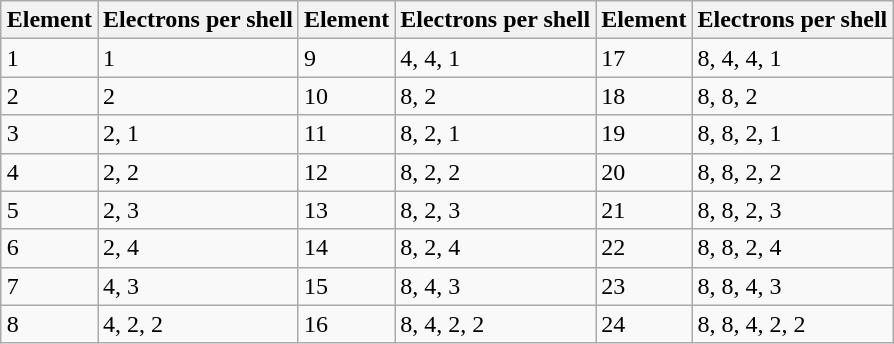<table class="wikitable" style="margin-left: auto; margin-right: auto;" >
<tr>
<th>Element</th>
<th>Electrons per shell</th>
<th>Element</th>
<th>Electrons per shell</th>
<th>Element</th>
<th>Electrons per shell</th>
</tr>
<tr>
<td>1</td>
<td>1</td>
<td>9</td>
<td>4, 4, 1</td>
<td>17</td>
<td>8, 4, 4, 1</td>
</tr>
<tr>
<td>2</td>
<td>2</td>
<td>10</td>
<td>8, 2</td>
<td>18</td>
<td>8, 8, 2</td>
</tr>
<tr>
<td>3</td>
<td>2, 1</td>
<td>11</td>
<td>8, 2, 1</td>
<td>19</td>
<td>8, 8, 2, 1</td>
</tr>
<tr>
<td>4</td>
<td>2, 2</td>
<td>12</td>
<td>8, 2, 2</td>
<td>20</td>
<td>8, 8, 2, 2</td>
</tr>
<tr>
<td>5</td>
<td>2, 3</td>
<td>13</td>
<td>8, 2, 3</td>
<td>21</td>
<td>8, 8, 2, 3</td>
</tr>
<tr>
<td>6</td>
<td>2, 4</td>
<td>14</td>
<td>8, 2, 4</td>
<td>22</td>
<td>8, 8, 2, 4</td>
</tr>
<tr>
<td>7</td>
<td>4, 3</td>
<td>15</td>
<td>8, 4, 3</td>
<td>23</td>
<td>8, 8, 4, 3</td>
</tr>
<tr>
<td>8</td>
<td>4, 2, 2</td>
<td>16</td>
<td>8, 4, 2, 2</td>
<td>24</td>
<td>8, 8, 4, 2, 2</td>
</tr>
</table>
